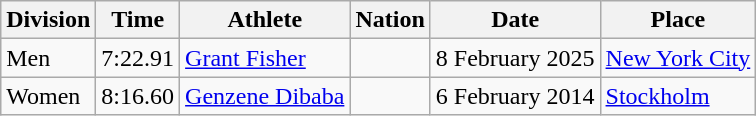<table class="wikitable">
<tr>
<th scope="col">Division</th>
<th scope="col">Time</th>
<th scope="col">Athlete</th>
<th scope="col">Nation</th>
<th scope="col">Date</th>
<th scope="col">Place</th>
</tr>
<tr>
<td>Men</td>
<td>7:22.91</td>
<td align="left"><a href='#'>Grant Fisher</a></td>
<td align="left"></td>
<td>8 February 2025</td>
<td><a href='#'>New York City</a></td>
</tr>
<tr>
<td>Women</td>
<td>8:16.60</td>
<td align="left"><a href='#'>Genzene Dibaba</a></td>
<td align="left"></td>
<td>6 February 2014</td>
<td><a href='#'>Stockholm</a></td>
</tr>
</table>
